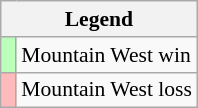<table class="wikitable" style="font-size:90%">
<tr>
<th colspan="2">Legend</th>
</tr>
<tr>
<td style="background:#bfb;"> </td>
<td>Mountain West win</td>
</tr>
<tr>
<td style="background:#fbb;"> </td>
<td>Mountain West loss</td>
</tr>
</table>
